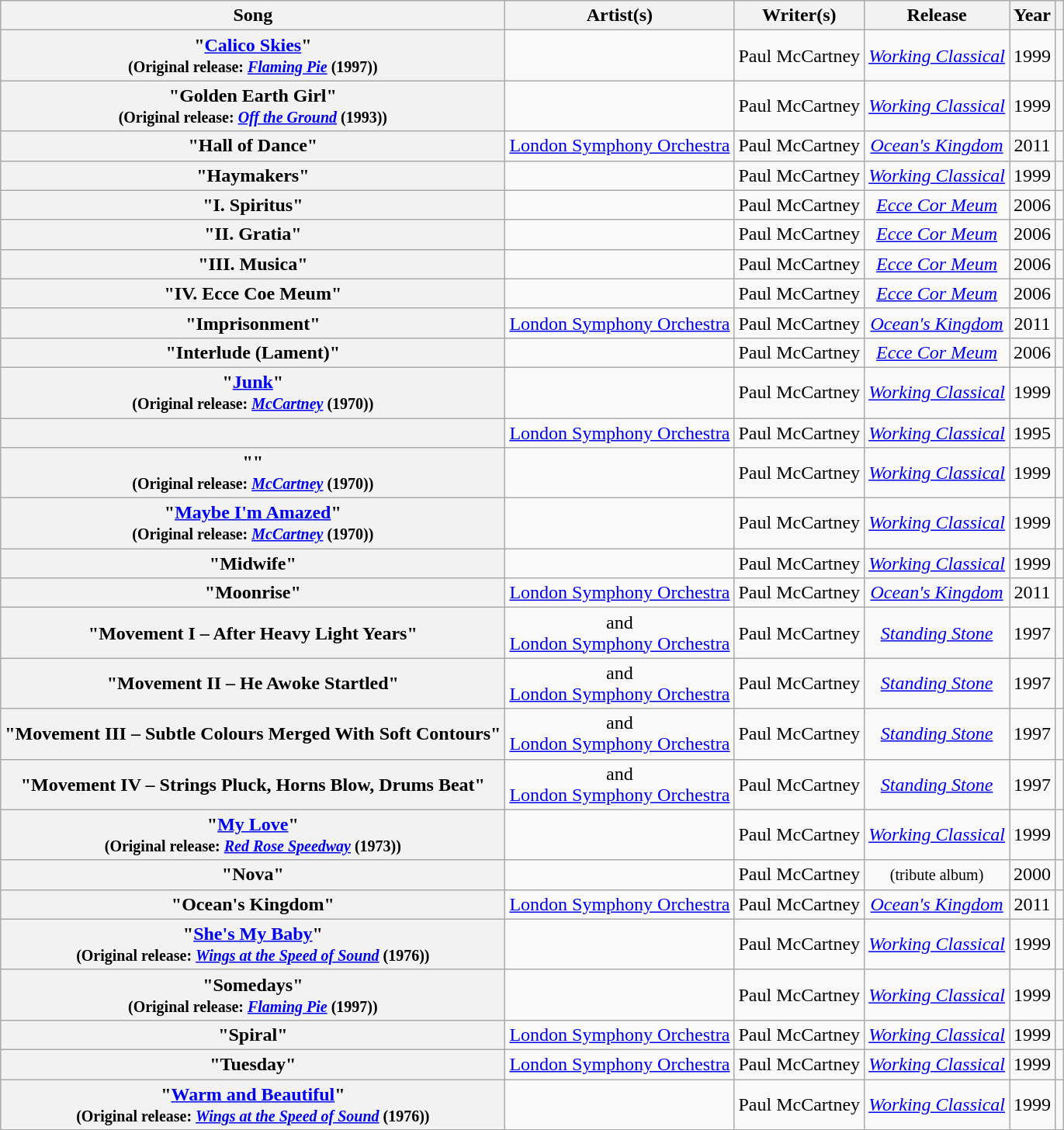<table class="wikitable sortable plainrowheaders" style="text-align:center;">
<tr>
<th scope="col">Song</th>
<th scope="col">Artist(s)</th>
<th scope="col" class="unsortable">Writer(s)</th>
<th scope="col">Release</th>
<th scope="col">Year</th>
<th scope="col" class="unsortable"></th>
</tr>
<tr>
<th scope="row">"<a href='#'>Calico Skies</a>"<br><small>(Original release: <em><a href='#'>Flaming Pie</a></em> (1997))</small></th>
<td></td>
<td>Paul McCartney</td>
<td><em><a href='#'>Working Classical</a></em></td>
<td>1999</td>
<td></td>
</tr>
<tr>
<th scope="row">"Golden Earth Girl"<br><small>(Original release: <em><a href='#'>Off the Ground</a></em> (1993))</small></th>
<td></td>
<td>Paul McCartney</td>
<td><em><a href='#'>Working Classical</a></em></td>
<td>1999</td>
<td></td>
</tr>
<tr>
<th scope="row">"Hall of Dance"</th>
<td><a href='#'>London Symphony Orchestra</a></td>
<td>Paul McCartney</td>
<td><em><a href='#'>Ocean's Kingdom</a></em></td>
<td>2011</td>
<td></td>
</tr>
<tr>
<th scope="row">"Haymakers"</th>
<td></td>
<td>Paul McCartney</td>
<td><em><a href='#'>Working Classical</a></em></td>
<td>1999</td>
<td></td>
</tr>
<tr>
<th scope="row">"I. Spiritus"</th>
<td></td>
<td>Paul McCartney</td>
<td><em><a href='#'>Ecce Cor Meum</a></em></td>
<td>2006</td>
<td></td>
</tr>
<tr>
<th scope="row">"II. Gratia"</th>
<td></td>
<td>Paul McCartney</td>
<td><em><a href='#'>Ecce Cor Meum</a></em></td>
<td>2006</td>
<td></td>
</tr>
<tr>
<th scope="row">"III. Musica"</th>
<td></td>
<td>Paul McCartney</td>
<td><em><a href='#'>Ecce Cor Meum</a></em></td>
<td>2006</td>
<td></td>
</tr>
<tr>
<th scope="row">"IV. Ecce Coe Meum"</th>
<td></td>
<td>Paul McCartney</td>
<td><em><a href='#'>Ecce Cor Meum</a></em></td>
<td>2006</td>
<td></td>
</tr>
<tr>
<th scope="row">"Imprisonment"</th>
<td><a href='#'>London Symphony Orchestra</a></td>
<td>Paul McCartney</td>
<td><em><a href='#'>Ocean's Kingdom</a></em></td>
<td>2011</td>
<td></td>
</tr>
<tr>
<th scope="row">"Interlude (Lament)"</th>
<td></td>
<td>Paul McCartney</td>
<td><em><a href='#'>Ecce Cor Meum</a></em></td>
<td>2006</td>
<td></td>
</tr>
<tr>
<th scope="row">"<a href='#'>Junk</a>"<br><small>(Original release: <em><a href='#'>McCartney</a></em> (1970))</small></th>
<td></td>
<td>Paul McCartney</td>
<td><em><a href='#'>Working Classical</a></em></td>
<td>1999</td>
<td></td>
</tr>
<tr>
<th scope="row"><em></em></th>
<td><a href='#'>London Symphony Orchestra</a></td>
<td>Paul McCartney</td>
<td><em><a href='#'>Working Classical</a></em></td>
<td>1995</td>
<td></td>
</tr>
<tr>
<th scope="row">""<br><small>(Original release: <em><a href='#'>McCartney</a></em> (1970))</small></th>
<td></td>
<td>Paul McCartney</td>
<td><em><a href='#'>Working Classical</a></em></td>
<td>1999</td>
<td></td>
</tr>
<tr>
<th scope="row">"<a href='#'>Maybe I'm Amazed</a>"<br><small>(Original release: <em><a href='#'>McCartney</a></em> (1970))</small></th>
<td></td>
<td>Paul McCartney</td>
<td><em><a href='#'>Working Classical</a></em></td>
<td>1999</td>
<td></td>
</tr>
<tr>
<th scope="row">"Midwife"</th>
<td></td>
<td>Paul McCartney</td>
<td><em><a href='#'>Working Classical</a></em></td>
<td>1999</td>
<td></td>
</tr>
<tr>
<th scope="row">"Moonrise"</th>
<td><a href='#'>London Symphony Orchestra</a></td>
<td>Paul McCartney</td>
<td><em><a href='#'>Ocean's Kingdom</a></em></td>
<td>2011</td>
<td></td>
</tr>
<tr>
<th scope="row">"Movement I – After Heavy Light Years"</th>
<td> and<br><a href='#'>London Symphony Orchestra</a></td>
<td>Paul McCartney</td>
<td><em><a href='#'>Standing Stone</a></em></td>
<td>1997</td>
<td></td>
</tr>
<tr>
<th scope="row">"Movement II – He Awoke Startled"</th>
<td> and<br><a href='#'>London Symphony Orchestra</a></td>
<td>Paul McCartney</td>
<td><em><a href='#'>Standing Stone</a></em></td>
<td>1997</td>
<td></td>
</tr>
<tr>
<th scope="row">"Movement III – Subtle Colours Merged With Soft Contours"</th>
<td> and<br><a href='#'>London Symphony Orchestra</a></td>
<td>Paul McCartney</td>
<td><em><a href='#'>Standing Stone</a></em></td>
<td>1997</td>
<td></td>
</tr>
<tr>
<th scope="row">"Movement IV – Strings Pluck, Horns Blow, Drums Beat"</th>
<td> and<br><a href='#'>London Symphony Orchestra</a></td>
<td>Paul McCartney</td>
<td><em><a href='#'>Standing Stone</a></em></td>
<td>1997</td>
<td></td>
</tr>
<tr>
<th scope="row">"<a href='#'>My Love</a>"<br><small>(Original release: <em><a href='#'>Red Rose Speedway</a></em> (1973))</small></th>
<td></td>
<td>Paul McCartney</td>
<td><em><a href='#'>Working Classical</a></em></td>
<td>1999</td>
<td></td>
</tr>
<tr>
<th scope="row">"Nova"</th>
<td></td>
<td>Paul McCartney</td>
<td><em></em> <small>(tribute album)</small></td>
<td>2000</td>
<td></td>
</tr>
<tr>
<th scope="row">"Ocean's Kingdom"</th>
<td><a href='#'>London Symphony Orchestra</a></td>
<td>Paul McCartney</td>
<td><em><a href='#'>Ocean's Kingdom</a></em></td>
<td>2011</td>
<td></td>
</tr>
<tr>
<th scope="row">"<a href='#'>She's My Baby</a>"<br><small>(Original release: <em><a href='#'>Wings at the Speed of Sound</a></em> (1976))</small></th>
<td></td>
<td>Paul McCartney</td>
<td><em><a href='#'>Working Classical</a></em></td>
<td>1999</td>
<td></td>
</tr>
<tr>
<th scope="row">"Somedays"<br><small>(Original release: <em><a href='#'>Flaming Pie</a></em> (1997))</small></th>
<td></td>
<td>Paul McCartney</td>
<td><em><a href='#'>Working Classical</a></em></td>
<td>1999</td>
<td></td>
</tr>
<tr>
<th scope="row">"Spiral"</th>
<td><a href='#'>London Symphony Orchestra</a></td>
<td>Paul McCartney</td>
<td><em><a href='#'>Working Classical</a></em></td>
<td>1999</td>
<td></td>
</tr>
<tr>
<th scope="row">"Tuesday"</th>
<td><a href='#'>London Symphony Orchestra</a></td>
<td>Paul McCartney</td>
<td><em><a href='#'>Working Classical</a></em></td>
<td>1999</td>
<td></td>
</tr>
<tr>
<th scope="row">"<a href='#'>Warm and Beautiful</a>"<br><small>(Original release: <em><a href='#'>Wings at the Speed of Sound</a></em> (1976))</small></th>
<td></td>
<td>Paul McCartney</td>
<td><em><a href='#'>Working Classical</a></em></td>
<td>1999</td>
<td></td>
</tr>
</table>
